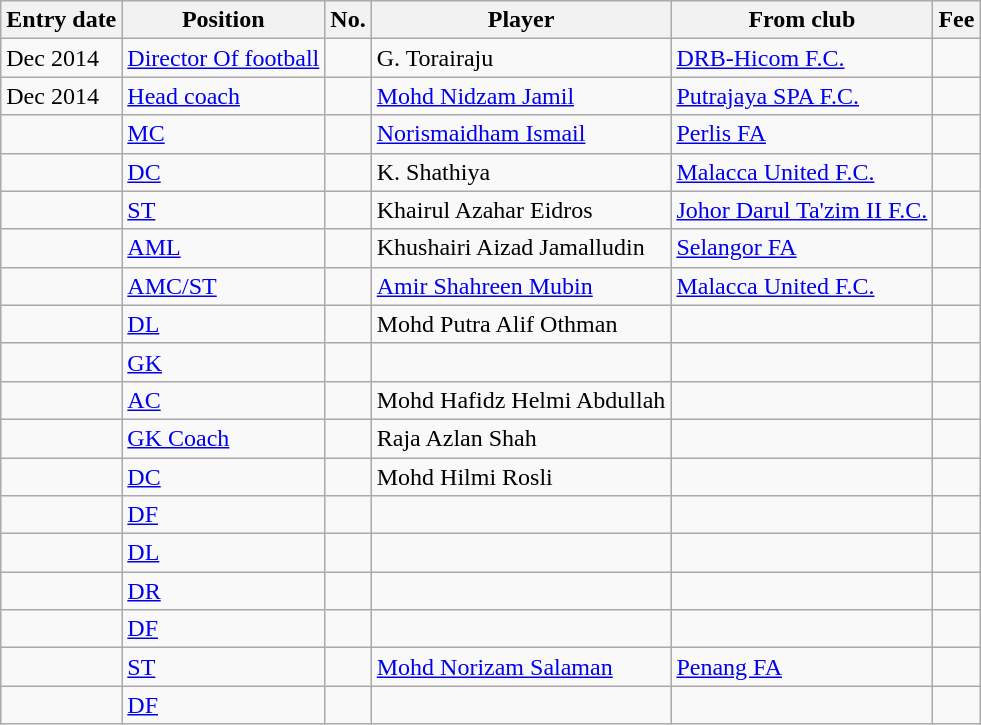<table class="wikitable sortable">
<tr>
<th>Entry date</th>
<th>Position</th>
<th>No.</th>
<th>Player</th>
<th>From club</th>
<th>Fee</th>
</tr>
<tr>
<td>Dec 2014</td>
<td><a href='#'>Director Of football</a></td>
<td></td>
<td> G. Torairaju</td>
<td> <a href='#'>DRB-Hicom F.C.</a></td>
<td></td>
</tr>
<tr>
<td>Dec 2014</td>
<td><a href='#'>Head coach</a></td>
<td></td>
<td> <a href='#'>Mohd Nidzam Jamil</a></td>
<td> <a href='#'>Putrajaya SPA F.C.</a></td>
<td></td>
</tr>
<tr>
<td></td>
<td><a href='#'>MC</a></td>
<td></td>
<td> <a href='#'>Norismaidham Ismail</a></td>
<td> <a href='#'>Perlis FA</a></td>
<td></td>
</tr>
<tr>
<td></td>
<td><a href='#'>DC</a></td>
<td></td>
<td> K. Shathiya</td>
<td> <a href='#'>Malacca United F.C.</a></td>
<td></td>
</tr>
<tr>
<td></td>
<td><a href='#'>ST</a></td>
<td></td>
<td> Khairul Azahar Eidros</td>
<td> <a href='#'>Johor Darul Ta'zim II F.C.</a></td>
<td></td>
</tr>
<tr>
<td></td>
<td><a href='#'>AML</a></td>
<td></td>
<td> Khushairi Aizad Jamalludin</td>
<td> <a href='#'>Selangor FA</a></td>
<td></td>
</tr>
<tr>
<td></td>
<td><a href='#'>AMC/ST</a></td>
<td></td>
<td> <a href='#'>Amir Shahreen Mubin</a></td>
<td> <a href='#'>Malacca United F.C.</a></td>
<td></td>
</tr>
<tr>
<td></td>
<td><a href='#'>DL</a></td>
<td></td>
<td> Mohd Putra Alif Othman</td>
<td></td>
<td></td>
</tr>
<tr>
<td></td>
<td><a href='#'>GK</a></td>
<td></td>
<td></td>
<td></td>
<td></td>
</tr>
<tr>
<td></td>
<td><a href='#'>AC</a></td>
<td></td>
<td> Mohd Hafidz Helmi Abdullah</td>
<td></td>
<td></td>
</tr>
<tr>
<td></td>
<td><a href='#'>GK Coach</a></td>
<td></td>
<td> Raja Azlan Shah</td>
<td></td>
<td></td>
</tr>
<tr>
<td></td>
<td><a href='#'>DC</a></td>
<td></td>
<td> Mohd Hilmi Rosli</td>
<td></td>
<td></td>
</tr>
<tr>
<td></td>
<td><a href='#'>DF</a></td>
<td></td>
<td></td>
<td></td>
<td></td>
</tr>
<tr>
<td></td>
<td><a href='#'>DL</a></td>
<td></td>
<td></td>
<td></td>
<td></td>
</tr>
<tr>
<td></td>
<td><a href='#'>DR</a></td>
<td></td>
<td></td>
<td></td>
<td></td>
</tr>
<tr>
<td></td>
<td><a href='#'>DF</a></td>
<td></td>
<td></td>
<td></td>
<td></td>
</tr>
<tr>
<td></td>
<td><a href='#'>ST</a></td>
<td></td>
<td> <a href='#'>Mohd Norizam Salaman</a></td>
<td> <a href='#'>Penang FA</a></td>
<td></td>
</tr>
<tr>
<td></td>
<td><a href='#'>DF</a></td>
<td></td>
<td></td>
<td></td>
<td></td>
</tr>
</table>
